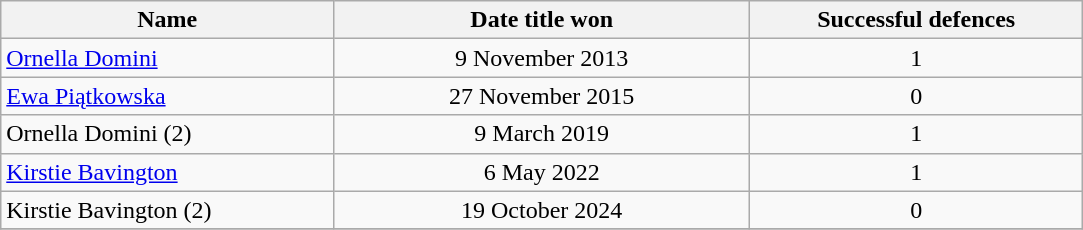<table class="wikitable" style="text-align:center">
<tr>
<th style="width:20%;">Name</th>
<th style="width:25%;">Date title won</th>
<th style="width:20%;">Successful defences</th>
</tr>
<tr>
<td align=left> <a href='#'>Ornella Domini</a></td>
<td>9 November 2013</td>
<td>1</td>
</tr>
<tr>
<td align=left> <a href='#'>Ewa Piątkowska</a></td>
<td>27 November 2015</td>
<td>0</td>
</tr>
<tr>
<td align=left> Ornella Domini (2)</td>
<td>9 March 2019</td>
<td>1</td>
</tr>
<tr>
<td align=left> <a href='#'>Kirstie Bavington</a></td>
<td>6 May 2022</td>
<td>1</td>
</tr>
<tr>
<td align=left> Kirstie Bavington (2)</td>
<td>19 October 2024</td>
<td>0</td>
</tr>
<tr>
</tr>
</table>
